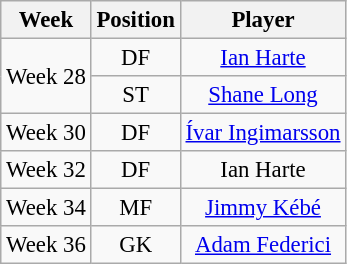<table class="wikitable" style="text-align:center; border:1px #aaa solid; font-size:95%;">
<tr>
<th>Week</th>
<th>Position</th>
<th>Player</th>
</tr>
<tr>
<td style="text-align:center;" rowspan=2>Week 28</td>
<td>DF</td>
<td> <a href='#'>Ian Harte</a></td>
</tr>
<tr>
<td>ST</td>
<td> <a href='#'>Shane Long</a></td>
</tr>
<tr>
<td>Week 30</td>
<td>DF</td>
<td> <a href='#'>Ívar Ingimarsson</a></td>
</tr>
<tr>
<td>Week 32</td>
<td>DF</td>
<td> Ian Harte</td>
</tr>
<tr>
<td>Week 34</td>
<td>MF</td>
<td> <a href='#'>Jimmy Kébé</a></td>
</tr>
<tr>
<td>Week 36</td>
<td>GK</td>
<td> <a href='#'>Adam Federici</a></td>
</tr>
</table>
